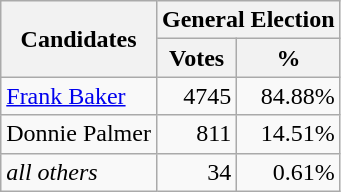<table class=wikitable>
<tr>
<th colspan=1 rowspan=2><strong>Candidates</strong></th>
<th colspan=2><strong>General Election</strong></th>
</tr>
<tr>
<th>Votes</th>
<th>%</th>
</tr>
<tr>
<td><a href='#'>Frank Baker</a></td>
<td align="right">4745</td>
<td align="right">84.88%</td>
</tr>
<tr>
<td>Donnie Palmer</td>
<td align="right">811</td>
<td align="right">14.51%</td>
</tr>
<tr>
<td><em>all others</em></td>
<td align="right">34</td>
<td align="right">0.61%</td>
</tr>
</table>
